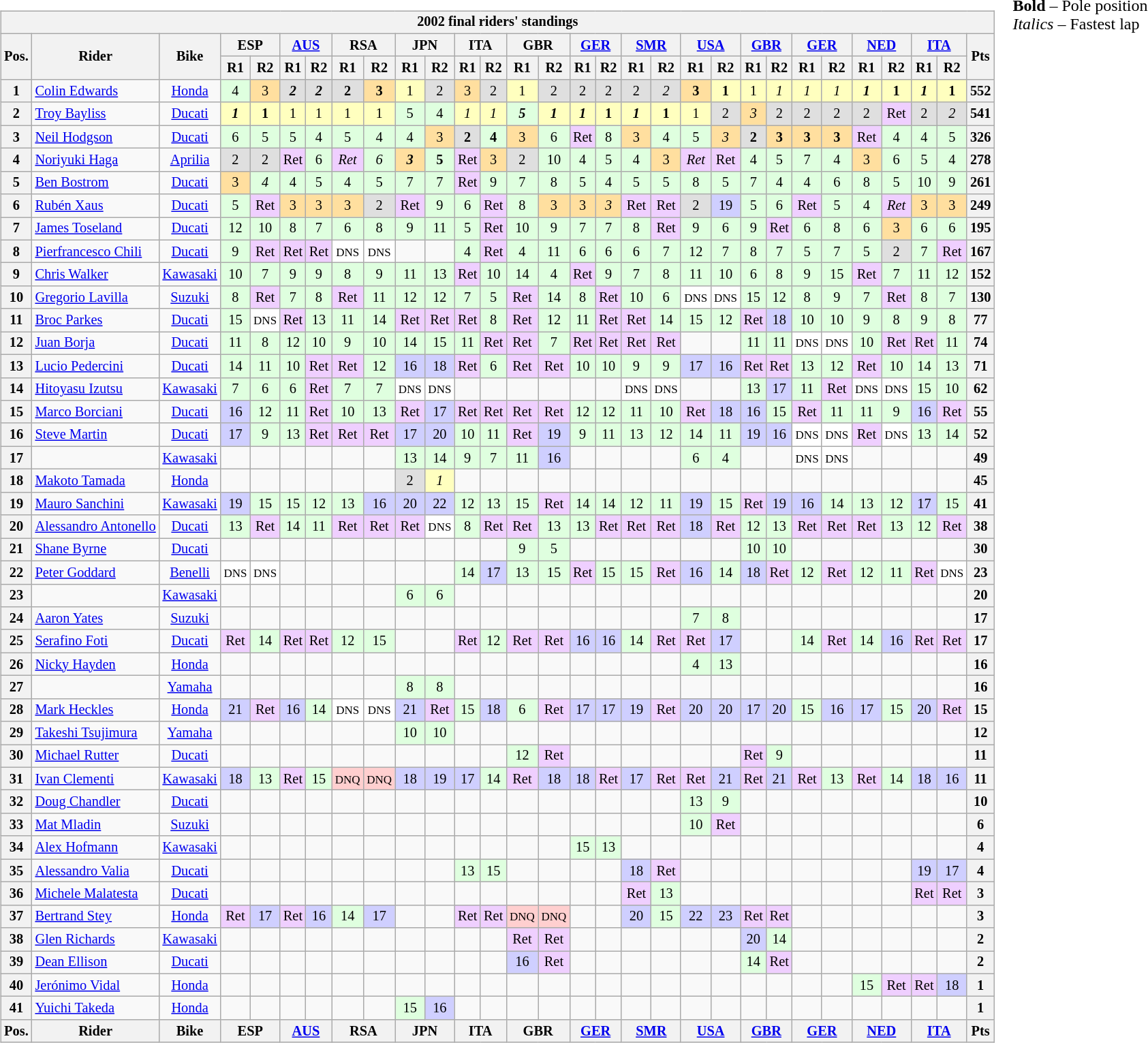<table>
<tr>
<td><br><table class="wikitable" style="font-size: 85%; text-align: center">
<tr>
<th colspan=34>2002 final riders' standings</th>
</tr>
<tr valign="top">
<th valign="middle" rowspan=2>Pos.</th>
<th valign="middle" rowspan=2>Rider</th>
<th valign="middle" rowspan=2>Bike</th>
<th colspan=2>ESP<br></th>
<th colspan=2><a href='#'>AUS</a><br></th>
<th colspan=2>RSA<br></th>
<th colspan=2>JPN<br></th>
<th colspan=2>ITA<br></th>
<th colspan=2>GBR<br></th>
<th colspan=2><a href='#'>GER</a><br></th>
<th colspan=2><a href='#'>SMR</a><br></th>
<th colspan=2><a href='#'>USA</a><br></th>
<th colspan=2><a href='#'>GBR</a><br></th>
<th colspan=2><a href='#'>GER</a><br></th>
<th colspan=2><a href='#'>NED</a><br></th>
<th colspan=2><a href='#'>ITA</a><br></th>
<th valign="middle" rowspan=2>Pts</th>
</tr>
<tr>
<th>R1</th>
<th>R2</th>
<th>R1</th>
<th>R2</th>
<th>R1</th>
<th>R2</th>
<th>R1</th>
<th>R2</th>
<th>R1</th>
<th>R2</th>
<th>R1</th>
<th>R2</th>
<th>R1</th>
<th>R2</th>
<th>R1</th>
<th>R2</th>
<th>R1</th>
<th>R2</th>
<th>R1</th>
<th>R2</th>
<th>R1</th>
<th>R2</th>
<th>R1</th>
<th>R2</th>
<th>R1</th>
<th>R2</th>
</tr>
<tr>
<th>1</th>
<td align="left"> <a href='#'>Colin Edwards</a></td>
<td><a href='#'>Honda</a></td>
<td style="background:#dfffdf;">4</td>
<td style="background:#ffdf9f;">3</td>
<td style="background:#dfdfdf;"><strong><em>2</em></strong></td>
<td style="background:#dfdfdf;"><strong><em>2</em></strong></td>
<td style="background:#dfdfdf;"><strong>2</strong></td>
<td style="background:#ffdf9f;"><strong>3</strong></td>
<td style="background:#ffffbf;">1</td>
<td style="background:#dfdfdf;">2</td>
<td style="background:#ffdf9f;">3</td>
<td style="background:#dfdfdf;">2</td>
<td style="background:#ffffbf;">1</td>
<td style="background:#dfdfdf;">2</td>
<td style="background:#dfdfdf;">2</td>
<td style="background:#dfdfdf;">2</td>
<td style="background:#dfdfdf;">2</td>
<td style="background:#dfdfdf;"><em>2</em></td>
<td style="background:#ffdf9f;"><strong>3</strong></td>
<td style="background:#ffffbf;"><strong>1</strong></td>
<td style="background:#ffffbf;">1</td>
<td style="background:#ffffbf;"><em>1</em></td>
<td style="background:#ffffbf;"><em>1</em></td>
<td style="background:#ffffbf;"><em>1</em></td>
<td style="background:#ffffbf;"><strong><em>1</em></strong></td>
<td style="background:#ffffbf;"><strong>1</strong></td>
<td style="background:#ffffbf;"><strong><em>1</em></strong></td>
<td style="background:#ffffbf;"><strong>1</strong></td>
<th>552</th>
</tr>
<tr>
<th>2</th>
<td align="left"> <a href='#'>Troy Bayliss</a></td>
<td><a href='#'>Ducati</a></td>
<td style="background:#ffffbf;"><strong><em>1</em></strong></td>
<td style="background:#ffffbf;"><strong>1</strong></td>
<td style="background:#ffffbf;">1</td>
<td style="background:#ffffbf;">1</td>
<td style="background:#ffffbf;">1</td>
<td style="background:#ffffbf;">1</td>
<td style="background:#dfffdf;">5</td>
<td style="background:#dfffdf;">4</td>
<td style="background:#ffffbf;"><em>1</em></td>
<td style="background:#ffffbf;"><em>1</em></td>
<td style="background:#dfffdf;"><strong><em>5</em></strong></td>
<td style="background:#ffffbf;"><strong><em>1</em></strong></td>
<td style="background:#ffffbf;"><strong><em>1</em></strong></td>
<td style="background:#ffffbf;"><strong>1</strong></td>
<td style="background:#ffffbf;"><strong><em>1</em></strong></td>
<td style="background:#ffffbf;"><strong>1</strong></td>
<td style="background:#ffffbf;">1</td>
<td style="background:#dfdfdf;">2</td>
<td style="background:#ffdf9f;"><em>3</em></td>
<td style="background:#dfdfdf;">2</td>
<td style="background:#dfdfdf;">2</td>
<td style="background:#dfdfdf;">2</td>
<td style="background:#dfdfdf;">2</td>
<td style="background:#efcfff;">Ret</td>
<td style="background:#dfdfdf;">2</td>
<td style="background:#dfdfdf;"><em>2</em></td>
<th>541</th>
</tr>
<tr>
<th>3</th>
<td align="left"> <a href='#'>Neil Hodgson</a></td>
<td><a href='#'>Ducati</a></td>
<td style="background:#dfffdf;">6</td>
<td style="background:#dfffdf;">5</td>
<td style="background:#dfffdf;">5</td>
<td style="background:#dfffdf;">4</td>
<td style="background:#dfffdf;">5</td>
<td style="background:#dfffdf;">4</td>
<td style="background:#dfffdf;">4</td>
<td style="background:#ffdf9f;">3</td>
<td style="background:#dfdfdf;"><strong>2</strong></td>
<td style="background:#dfffdf;"><strong>4</strong></td>
<td style="background:#ffdf9f;">3</td>
<td style="background:#dfffdf;">6</td>
<td style="background:#efcfff;">Ret</td>
<td style="background:#dfffdf;">8</td>
<td style="background:#ffdf9f;">3</td>
<td style="background:#dfffdf;">4</td>
<td style="background:#dfffdf;">5</td>
<td style="background:#ffdf9f;"><em>3</em></td>
<td style="background:#dfdfdf;"><strong>2</strong></td>
<td style="background:#ffdf9f;"><strong>3</strong></td>
<td style="background:#ffdf9f;"><strong>3</strong></td>
<td style="background:#ffdf9f;"><strong>3</strong></td>
<td style="background:#efcfff;">Ret</td>
<td style="background:#dfffdf;">4</td>
<td style="background:#dfffdf;">4</td>
<td style="background:#dfffdf;">5</td>
<th>326</th>
</tr>
<tr>
<th>4</th>
<td align="left"> <a href='#'>Noriyuki Haga</a></td>
<td><a href='#'>Aprilia</a></td>
<td style="background:#dfdfdf;">2</td>
<td style="background:#dfdfdf;">2</td>
<td style="background:#efcfff;">Ret</td>
<td style="background:#dfffdf;">6</td>
<td style="background:#efcfff;"><em>Ret</em></td>
<td style="background:#dfffdf;"><em>6</em></td>
<td style="background:#ffdf9f;"><strong><em>3</em></strong></td>
<td style="background:#dfffdf;"><strong>5</strong></td>
<td style="background:#efcfff;">Ret</td>
<td style="background:#ffdf9f;">3</td>
<td style="background:#dfdfdf;">2</td>
<td style="background:#dfffdf;">10</td>
<td style="background:#dfffdf;">4</td>
<td style="background:#dfffdf;">5</td>
<td style="background:#dfffdf;">4</td>
<td style="background:#ffdf9f;">3</td>
<td style="background:#efcfff;"><em>Ret</em></td>
<td style="background:#efcfff;">Ret</td>
<td style="background:#dfffdf;">4</td>
<td style="background:#dfffdf;">5</td>
<td style="background:#dfffdf;">7</td>
<td style="background:#dfffdf;">4</td>
<td style="background:#ffdf9f;">3</td>
<td style="background:#dfffdf;">6</td>
<td style="background:#dfffdf;">5</td>
<td style="background:#dfffdf;">4</td>
<th>278</th>
</tr>
<tr>
<th>5</th>
<td align="left"> <a href='#'>Ben Bostrom</a></td>
<td><a href='#'>Ducati</a></td>
<td style="background:#ffdf9f;">3</td>
<td style="background:#dfffdf;"><em>4</em></td>
<td style="background:#dfffdf;">4</td>
<td style="background:#dfffdf;">5</td>
<td style="background:#dfffdf;">4</td>
<td style="background:#dfffdf;">5</td>
<td style="background:#dfffdf;">7</td>
<td style="background:#dfffdf;">7</td>
<td style="background:#efcfff;">Ret</td>
<td style="background:#dfffdf;">9</td>
<td style="background:#dfffdf;">7</td>
<td style="background:#dfffdf;">8</td>
<td style="background:#dfffdf;">5</td>
<td style="background:#dfffdf;">4</td>
<td style="background:#dfffdf;">5</td>
<td style="background:#dfffdf;">5</td>
<td style="background:#dfffdf;">8</td>
<td style="background:#dfffdf;">5</td>
<td style="background:#dfffdf;">7</td>
<td style="background:#dfffdf;">4</td>
<td style="background:#dfffdf;">4</td>
<td style="background:#dfffdf;">6</td>
<td style="background:#dfffdf;">8</td>
<td style="background:#dfffdf;">5</td>
<td style="background:#dfffdf;">10</td>
<td style="background:#dfffdf;">9</td>
<th>261</th>
</tr>
<tr>
<th>6</th>
<td align="left"> <a href='#'>Rubén Xaus</a></td>
<td><a href='#'>Ducati</a></td>
<td style="background:#dfffdf;">5</td>
<td style="background:#efcfff;">Ret</td>
<td style="background:#ffdf9f;">3</td>
<td style="background:#ffdf9f;">3</td>
<td style="background:#ffdf9f;">3</td>
<td style="background:#dfdfdf;">2</td>
<td style="background:#efcfff;">Ret</td>
<td style="background:#dfffdf;">9</td>
<td style="background:#dfffdf;">6</td>
<td style="background:#efcfff;">Ret</td>
<td style="background:#dfffdf;">8</td>
<td style="background:#ffdf9f;">3</td>
<td style="background:#ffdf9f;">3</td>
<td style="background:#ffdf9f;"><em>3</em></td>
<td style="background:#efcfff;">Ret</td>
<td style="background:#efcfff;">Ret</td>
<td style="background:#dfdfdf;">2</td>
<td style="background:#cfcfff;">19</td>
<td style="background:#dfffdf;">5</td>
<td style="background:#dfffdf;">6</td>
<td style="background:#efcfff;">Ret</td>
<td style="background:#dfffdf;">5</td>
<td style="background:#dfffdf;">4</td>
<td style="background:#efcfff;"><em>Ret</em></td>
<td style="background:#ffdf9f;">3</td>
<td style="background:#ffdf9f;">3</td>
<th>249</th>
</tr>
<tr>
<th>7</th>
<td align="left"> <a href='#'>James Toseland</a></td>
<td><a href='#'>Ducati</a></td>
<td style="background:#dfffdf;">12</td>
<td style="background:#dfffdf;">10</td>
<td style="background:#dfffdf;">8</td>
<td style="background:#dfffdf;">7</td>
<td style="background:#dfffdf;">6</td>
<td style="background:#dfffdf;">8</td>
<td style="background:#dfffdf;">9</td>
<td style="background:#dfffdf;">11</td>
<td style="background:#dfffdf;">5</td>
<td style="background:#efcfff;">Ret</td>
<td style="background:#dfffdf;">10</td>
<td style="background:#dfffdf;">9</td>
<td style="background:#dfffdf;">7</td>
<td style="background:#dfffdf;">7</td>
<td style="background:#dfffdf;">8</td>
<td style="background:#efcfff;">Ret</td>
<td style="background:#dfffdf;">9</td>
<td style="background:#dfffdf;">6</td>
<td style="background:#dfffdf;">9</td>
<td style="background:#efcfff;">Ret</td>
<td style="background:#dfffdf;">6</td>
<td style="background:#dfffdf;">8</td>
<td style="background:#dfffdf;">6</td>
<td style="background:#ffdf9f;">3</td>
<td style="background:#dfffdf;">6</td>
<td style="background:#dfffdf;">6</td>
<th>195</th>
</tr>
<tr>
<th>8</th>
<td align="left"> <a href='#'>Pierfrancesco Chili</a></td>
<td><a href='#'>Ducati</a></td>
<td style="background:#dfffdf;">9</td>
<td style="background:#efcfff;">Ret</td>
<td style="background:#efcfff;">Ret</td>
<td style="background:#efcfff;">Ret</td>
<td style="background:#ffffff;"><small>DNS</small></td>
<td style="background:#ffffff;"><small>DNS</small></td>
<td></td>
<td></td>
<td style="background:#dfffdf;">4</td>
<td style="background:#efcfff;">Ret</td>
<td style="background:#dfffdf;">4</td>
<td style="background:#dfffdf;">11</td>
<td style="background:#dfffdf;">6</td>
<td style="background:#dfffdf;">6</td>
<td style="background:#dfffdf;">6</td>
<td style="background:#dfffdf;">7</td>
<td style="background:#dfffdf;">12</td>
<td style="background:#dfffdf;">7</td>
<td style="background:#dfffdf;">8</td>
<td style="background:#dfffdf;">7</td>
<td style="background:#dfffdf;">5</td>
<td style="background:#dfffdf;">7</td>
<td style="background:#dfffdf;">5</td>
<td style="background:#dfdfdf;">2</td>
<td style="background:#dfffdf;">7</td>
<td style="background:#efcfff;">Ret</td>
<th>167</th>
</tr>
<tr>
<th>9</th>
<td align="left"> <a href='#'>Chris Walker</a></td>
<td><a href='#'>Kawasaki</a></td>
<td style="background:#dfffdf;">10</td>
<td style="background:#dfffdf;">7</td>
<td style="background:#dfffdf;">9</td>
<td style="background:#dfffdf;">9</td>
<td style="background:#dfffdf;">8</td>
<td style="background:#dfffdf;">9</td>
<td style="background:#dfffdf;">11</td>
<td style="background:#dfffdf;">13</td>
<td style="background:#efcfff;">Ret</td>
<td style="background:#dfffdf;">10</td>
<td style="background:#dfffdf;">14</td>
<td style="background:#dfffdf;">4</td>
<td style="background:#efcfff;">Ret</td>
<td style="background:#dfffdf;">9</td>
<td style="background:#dfffdf;">7</td>
<td style="background:#dfffdf;">8</td>
<td style="background:#dfffdf;">11</td>
<td style="background:#dfffdf;">10</td>
<td style="background:#dfffdf;">6</td>
<td style="background:#dfffdf;">8</td>
<td style="background:#dfffdf;">9</td>
<td style="background:#dfffdf;">15</td>
<td style="background:#efcfff;">Ret</td>
<td style="background:#dfffdf;">7</td>
<td style="background:#dfffdf;">11</td>
<td style="background:#dfffdf;">12</td>
<th>152</th>
</tr>
<tr>
<th>10</th>
<td align="left"> <a href='#'>Gregorio Lavilla</a></td>
<td><a href='#'>Suzuki</a></td>
<td style="background:#dfffdf;">8</td>
<td style="background:#efcfff;">Ret</td>
<td style="background:#dfffdf;">7</td>
<td style="background:#dfffdf;">8</td>
<td style="background:#efcfff;">Ret</td>
<td style="background:#dfffdf;">11</td>
<td style="background:#dfffdf;">12</td>
<td style="background:#dfffdf;">12</td>
<td style="background:#dfffdf;">7</td>
<td style="background:#dfffdf;">5</td>
<td style="background:#efcfff;">Ret</td>
<td style="background:#dfffdf;">14</td>
<td style="background:#dfffdf;">8</td>
<td style="background:#efcfff;">Ret</td>
<td style="background:#dfffdf;">10</td>
<td style="background:#dfffdf;">6</td>
<td style="background:#ffffff;"><small>DNS</small></td>
<td style="background:#ffffff;"><small>DNS</small></td>
<td style="background:#dfffdf;">15</td>
<td style="background:#dfffdf;">12</td>
<td style="background:#dfffdf;">8</td>
<td style="background:#dfffdf;">9</td>
<td style="background:#dfffdf;">7</td>
<td style="background:#efcfff;">Ret</td>
<td style="background:#dfffdf;">8</td>
<td style="background:#dfffdf;">7</td>
<th>130</th>
</tr>
<tr>
<th>11</th>
<td align="left"> <a href='#'>Broc Parkes</a></td>
<td><a href='#'>Ducati</a></td>
<td style="background:#dfffdf;">15</td>
<td style="background:#ffffff;"><small>DNS</small></td>
<td style="background:#efcfff;">Ret</td>
<td style="background:#dfffdf;">13</td>
<td style="background:#dfffdf;">11</td>
<td style="background:#dfffdf;">14</td>
<td style="background:#efcfff;">Ret</td>
<td style="background:#efcfff;">Ret</td>
<td style="background:#efcfff;">Ret</td>
<td style="background:#dfffdf;">8</td>
<td style="background:#efcfff;">Ret</td>
<td style="background:#dfffdf;">12</td>
<td style="background:#dfffdf;">11</td>
<td style="background:#efcfff;">Ret</td>
<td style="background:#efcfff;">Ret</td>
<td style="background:#dfffdf;">14</td>
<td style="background:#dfffdf;">15</td>
<td style="background:#dfffdf;">12</td>
<td style="background:#efcfff;">Ret</td>
<td style="background:#cfcfff;">18</td>
<td style="background:#dfffdf;">10</td>
<td style="background:#dfffdf;">10</td>
<td style="background:#dfffdf;">9</td>
<td style="background:#dfffdf;">8</td>
<td style="background:#dfffdf;">9</td>
<td style="background:#dfffdf;">8</td>
<th>77</th>
</tr>
<tr>
<th>12</th>
<td align="left"> <a href='#'>Juan Borja</a></td>
<td><a href='#'>Ducati</a></td>
<td style="background:#dfffdf;">11</td>
<td style="background:#dfffdf;">8</td>
<td style="background:#dfffdf;">12</td>
<td style="background:#dfffdf;">10</td>
<td style="background:#dfffdf;">9</td>
<td style="background:#dfffdf;">10</td>
<td style="background:#dfffdf;">14</td>
<td style="background:#dfffdf;">15</td>
<td style="background:#dfffdf;">11</td>
<td style="background:#efcfff;">Ret</td>
<td style="background:#efcfff;">Ret</td>
<td style="background:#dfffdf;">7</td>
<td style="background:#efcfff;">Ret</td>
<td style="background:#efcfff;">Ret</td>
<td style="background:#efcfff;">Ret</td>
<td style="background:#efcfff;">Ret</td>
<td></td>
<td></td>
<td style="background:#dfffdf;">11</td>
<td style="background:#dfffdf;">11</td>
<td style="background:#ffffff;"><small>DNS</small></td>
<td style="background:#ffffff;"><small>DNS</small></td>
<td style="background:#dfffdf;">10</td>
<td style="background:#efcfff;">Ret</td>
<td style="background:#efcfff;">Ret</td>
<td style="background:#dfffdf;">11</td>
<th>74</th>
</tr>
<tr>
<th>13</th>
<td align="left"> <a href='#'>Lucio Pedercini</a></td>
<td><a href='#'>Ducati</a></td>
<td style="background:#dfffdf;">14</td>
<td style="background:#dfffdf;">11</td>
<td style="background:#dfffdf;">10</td>
<td style="background:#efcfff;">Ret</td>
<td style="background:#efcfff;">Ret</td>
<td style="background:#dfffdf;">12</td>
<td style="background:#cfcfff;">16</td>
<td style="background:#cfcfff;">18</td>
<td style="background:#efcfff;">Ret</td>
<td style="background:#dfffdf;">6</td>
<td style="background:#efcfff;">Ret</td>
<td style="background:#efcfff;">Ret</td>
<td style="background:#dfffdf;">10</td>
<td style="background:#dfffdf;">10</td>
<td style="background:#dfffdf;">9</td>
<td style="background:#dfffdf;">9</td>
<td style="background:#cfcfff;">17</td>
<td style="background:#cfcfff;">16</td>
<td style="background:#efcfff;">Ret</td>
<td style="background:#efcfff;">Ret</td>
<td style="background:#dfffdf;">13</td>
<td style="background:#dfffdf;">12</td>
<td style="background:#efcfff;">Ret</td>
<td style="background:#dfffdf;">10</td>
<td style="background:#dfffdf;">14</td>
<td style="background:#dfffdf;">13</td>
<th>71</th>
</tr>
<tr>
<th>14</th>
<td align="left"> <a href='#'>Hitoyasu Izutsu</a></td>
<td><a href='#'>Kawasaki</a></td>
<td style="background:#dfffdf;">7</td>
<td style="background:#dfffdf;">6</td>
<td style="background:#dfffdf;">6</td>
<td style="background:#efcfff;">Ret</td>
<td style="background:#dfffdf;">7</td>
<td style="background:#dfffdf;">7</td>
<td style="background:#ffffff;"><small>DNS</small></td>
<td style="background:#ffffff;"><small>DNS</small></td>
<td></td>
<td></td>
<td></td>
<td></td>
<td></td>
<td></td>
<td style="background:#ffffff;"><small>DNS</small></td>
<td style="background:#ffffff;"><small>DNS</small></td>
<td></td>
<td></td>
<td style="background:#dfffdf;">13</td>
<td style="background:#cfcfff;">17</td>
<td style="background:#dfffdf;">11</td>
<td style="background:#efcfff;">Ret</td>
<td style="background:#ffffff;"><small>DNS</small></td>
<td style="background:#ffffff;"><small>DNS</small></td>
<td style="background:#dfffdf;">15</td>
<td style="background:#dfffdf;">10</td>
<th>62</th>
</tr>
<tr>
<th>15</th>
<td align="left"> <a href='#'>Marco Borciani</a></td>
<td><a href='#'>Ducati</a></td>
<td style="background:#cfcfff;">16</td>
<td style="background:#dfffdf;">12</td>
<td style="background:#dfffdf;">11</td>
<td style="background:#efcfff;">Ret</td>
<td style="background:#dfffdf;">10</td>
<td style="background:#dfffdf;">13</td>
<td style="background:#efcfff;">Ret</td>
<td style="background:#cfcfff;">17</td>
<td style="background:#efcfff;">Ret</td>
<td style="background:#efcfff;">Ret</td>
<td style="background:#efcfff;">Ret</td>
<td style="background:#efcfff;">Ret</td>
<td style="background:#dfffdf;">12</td>
<td style="background:#dfffdf;">12</td>
<td style="background:#dfffdf;">11</td>
<td style="background:#dfffdf;">10</td>
<td style="background:#efcfff;">Ret</td>
<td style="background:#cfcfff;">18</td>
<td style="background:#cfcfff;">16</td>
<td style="background:#dfffdf;">15</td>
<td style="background:#efcfff;">Ret</td>
<td style="background:#dfffdf;">11</td>
<td style="background:#dfffdf;">11</td>
<td style="background:#dfffdf;">9</td>
<td style="background:#cfcfff;">16</td>
<td style="background:#efcfff;">Ret</td>
<th>55</th>
</tr>
<tr>
<th>16</th>
<td align="left"> <a href='#'>Steve Martin</a></td>
<td><a href='#'>Ducati</a></td>
<td style="background:#cfcfff;">17</td>
<td style="background:#dfffdf;">9</td>
<td style="background:#dfffdf;">13</td>
<td style="background:#efcfff;">Ret</td>
<td style="background:#efcfff;">Ret</td>
<td style="background:#efcfff;">Ret</td>
<td style="background:#cfcfff;">17</td>
<td style="background:#cfcfff;">20</td>
<td style="background:#dfffdf;">10</td>
<td style="background:#dfffdf;">11</td>
<td style="background:#efcfff;">Ret</td>
<td style="background:#cfcfff;">19</td>
<td style="background:#dfffdf;">9</td>
<td style="background:#dfffdf;">11</td>
<td style="background:#dfffdf;">13</td>
<td style="background:#dfffdf;">12</td>
<td style="background:#dfffdf;">14</td>
<td style="background:#dfffdf;">11</td>
<td style="background:#cfcfff;">19</td>
<td style="background:#cfcfff;">16</td>
<td style="background:#ffffff;"><small>DNS</small></td>
<td style="background:#ffffff;"><small>DNS</small></td>
<td style="background:#efcfff;">Ret</td>
<td style="background:#ffffff;"><small>DNS</small></td>
<td style="background:#dfffdf;">13</td>
<td style="background:#dfffdf;">14</td>
<th>52</th>
</tr>
<tr>
<th>17</th>
<td align="left"></td>
<td><a href='#'>Kawasaki</a></td>
<td></td>
<td></td>
<td></td>
<td></td>
<td></td>
<td></td>
<td style="background:#dfffdf;">13</td>
<td style="background:#dfffdf;">14</td>
<td style="background:#dfffdf;">9</td>
<td style="background:#dfffdf;">7</td>
<td style="background:#dfffdf;">11</td>
<td style="background:#cfcfff;">16</td>
<td></td>
<td></td>
<td></td>
<td></td>
<td style="background:#dfffdf;">6</td>
<td style="background:#dfffdf;">4</td>
<td></td>
<td></td>
<td style="background:#ffffff;"><small>DNS</small></td>
<td style="background:#ffffff;"><small>DNS</small></td>
<td></td>
<td></td>
<td></td>
<td></td>
<th>49</th>
</tr>
<tr>
<th>18</th>
<td align="left"> <a href='#'>Makoto Tamada</a></td>
<td><a href='#'>Honda</a></td>
<td></td>
<td></td>
<td></td>
<td></td>
<td></td>
<td></td>
<td style="background:#dfdfdf;">2</td>
<td style="background:#ffffbf;"><em>1</em></td>
<td></td>
<td></td>
<td></td>
<td></td>
<td></td>
<td></td>
<td></td>
<td></td>
<td></td>
<td></td>
<td></td>
<td></td>
<td></td>
<td></td>
<td></td>
<td></td>
<td></td>
<td></td>
<th>45</th>
</tr>
<tr>
<th>19</th>
<td align="left"> <a href='#'>Mauro Sanchini</a></td>
<td><a href='#'>Kawasaki</a></td>
<td style="background:#cfcfff;">19</td>
<td style="background:#dfffdf;">15</td>
<td style="background:#dfffdf;">15</td>
<td style="background:#dfffdf;">12</td>
<td style="background:#dfffdf;">13</td>
<td style="background:#cfcfff;">16</td>
<td style="background:#cfcfff;">20</td>
<td style="background:#cfcfff;">22</td>
<td style="background:#dfffdf;">12</td>
<td style="background:#dfffdf;">13</td>
<td style="background:#dfffdf;">15</td>
<td style="background:#efcfff;">Ret</td>
<td style="background:#dfffdf;">14</td>
<td style="background:#dfffdf;">14</td>
<td style="background:#dfffdf;">12</td>
<td style="background:#dfffdf;">11</td>
<td style="background:#cfcfff;">19</td>
<td style="background:#dfffdf;">15</td>
<td style="background:#efcfff;">Ret</td>
<td style="background:#cfcfff;">19</td>
<td style="background:#cfcfff;">16</td>
<td style="background:#dfffdf;">14</td>
<td style="background:#dfffdf;">13</td>
<td style="background:#dfffdf;">12</td>
<td style="background:#cfcfff;">17</td>
<td style="background:#dfffdf;">15</td>
<th>41</th>
</tr>
<tr>
<th>20</th>
<td align="left"> <a href='#'>Alessandro Antonello</a></td>
<td><a href='#'>Ducati</a></td>
<td style="background:#dfffdf;">13</td>
<td style="background:#efcfff;">Ret</td>
<td style="background:#dfffdf;">14</td>
<td style="background:#dfffdf;">11</td>
<td style="background:#efcfff;">Ret</td>
<td style="background:#efcfff;">Ret</td>
<td style="background:#efcfff;">Ret</td>
<td style="background:#ffffff;"><small>DNS</small></td>
<td style="background:#dfffdf;">8</td>
<td style="background:#efcfff;">Ret</td>
<td style="background:#efcfff;">Ret</td>
<td style="background:#dfffdf;">13</td>
<td style="background:#dfffdf;">13</td>
<td style="background:#efcfff;">Ret</td>
<td style="background:#efcfff;">Ret</td>
<td style="background:#efcfff;">Ret</td>
<td style="background:#cfcfff;">18</td>
<td style="background:#efcfff;">Ret</td>
<td style="background:#dfffdf;">12</td>
<td style="background:#dfffdf;">13</td>
<td style="background:#efcfff;">Ret</td>
<td style="background:#efcfff;">Ret</td>
<td style="background:#efcfff;">Ret</td>
<td style="background:#dfffdf;">13</td>
<td style="background:#dfffdf;">12</td>
<td style="background:#efcfff;">Ret</td>
<th>38</th>
</tr>
<tr>
<th>21</th>
<td align="left"> <a href='#'>Shane Byrne</a></td>
<td><a href='#'>Ducati</a></td>
<td></td>
<td></td>
<td></td>
<td></td>
<td></td>
<td></td>
<td></td>
<td></td>
<td></td>
<td></td>
<td style="background:#dfffdf;">9</td>
<td style="background:#dfffdf;">5</td>
<td></td>
<td></td>
<td></td>
<td></td>
<td></td>
<td></td>
<td style="background:#dfffdf;">10</td>
<td style="background:#dfffdf;">10</td>
<td></td>
<td></td>
<td></td>
<td></td>
<td></td>
<td></td>
<th>30</th>
</tr>
<tr>
<th>22</th>
<td align="left"> <a href='#'>Peter Goddard</a></td>
<td><a href='#'>Benelli</a></td>
<td style="background:#ffffff;"><small>DNS</small></td>
<td style="background:#ffffff;"><small>DNS</small></td>
<td></td>
<td></td>
<td></td>
<td></td>
<td></td>
<td></td>
<td style="background:#dfffdf;">14</td>
<td style="background:#cfcfff;">17</td>
<td style="background:#dfffdf;">13</td>
<td style="background:#dfffdf;">15</td>
<td style="background:#efcfff;">Ret</td>
<td style="background:#dfffdf;">15</td>
<td style="background:#dfffdf;">15</td>
<td style="background:#efcfff;">Ret</td>
<td style="background:#cfcfff;">16</td>
<td style="background:#dfffdf;">14</td>
<td style="background:#cfcfff;">18</td>
<td style="background:#efcfff;">Ret</td>
<td style="background:#dfffdf;">12</td>
<td style="background:#efcfff;">Ret</td>
<td style="background:#dfffdf;">12</td>
<td style="background:#dfffdf;">11</td>
<td style="background:#efcfff;">Ret</td>
<td style="background:#ffffff;"><small>DNS</small></td>
<th>23</th>
</tr>
<tr>
<th>23</th>
<td align="left"></td>
<td><a href='#'>Kawasaki</a></td>
<td></td>
<td></td>
<td></td>
<td></td>
<td></td>
<td></td>
<td style="background:#dfffdf;">6</td>
<td style="background:#dfffdf;">6</td>
<td></td>
<td></td>
<td></td>
<td></td>
<td></td>
<td></td>
<td></td>
<td></td>
<td></td>
<td></td>
<td></td>
<td></td>
<td></td>
<td></td>
<td></td>
<td></td>
<td></td>
<td></td>
<th>20</th>
</tr>
<tr>
<th>24</th>
<td align="left"> <a href='#'>Aaron Yates</a></td>
<td><a href='#'>Suzuki</a></td>
<td></td>
<td></td>
<td></td>
<td></td>
<td></td>
<td></td>
<td></td>
<td></td>
<td></td>
<td></td>
<td></td>
<td></td>
<td></td>
<td></td>
<td></td>
<td></td>
<td style="background:#dfffdf;">7</td>
<td style="background:#dfffdf;">8</td>
<td></td>
<td></td>
<td></td>
<td></td>
<td></td>
<td></td>
<td></td>
<td></td>
<th>17</th>
</tr>
<tr>
<th>25</th>
<td align="left"> <a href='#'>Serafino Foti</a></td>
<td><a href='#'>Ducati</a></td>
<td style="background:#efcfff;">Ret</td>
<td style="background:#dfffdf;">14</td>
<td style="background:#efcfff;">Ret</td>
<td style="background:#efcfff;">Ret</td>
<td style="background:#dfffdf;">12</td>
<td style="background:#dfffdf;">15</td>
<td></td>
<td></td>
<td style="background:#efcfff;">Ret</td>
<td style="background:#dfffdf;">12</td>
<td style="background:#efcfff;">Ret</td>
<td style="background:#efcfff;">Ret</td>
<td style="background:#cfcfff;">16</td>
<td style="background:#cfcfff;">16</td>
<td style="background:#dfffdf;">14</td>
<td style="background:#efcfff;">Ret</td>
<td style="background:#efcfff;">Ret</td>
<td style="background:#cfcfff;">17</td>
<td></td>
<td></td>
<td style="background:#dfffdf;">14</td>
<td style="background:#efcfff;">Ret</td>
<td style="background:#dfffdf;">14</td>
<td style="background:#cfcfff;">16</td>
<td style="background:#efcfff;">Ret</td>
<td style="background:#efcfff;">Ret</td>
<th>17</th>
</tr>
<tr>
<th>26</th>
<td align="left"> <a href='#'>Nicky Hayden</a></td>
<td><a href='#'>Honda</a></td>
<td></td>
<td></td>
<td></td>
<td></td>
<td></td>
<td></td>
<td></td>
<td></td>
<td></td>
<td></td>
<td></td>
<td></td>
<td></td>
<td></td>
<td></td>
<td></td>
<td style="background:#dfffdf;">4</td>
<td style="background:#dfffdf;">13</td>
<td></td>
<td></td>
<td></td>
<td></td>
<td></td>
<td></td>
<td></td>
<td></td>
<th>16</th>
</tr>
<tr>
<th>27</th>
<td align="left"></td>
<td><a href='#'>Yamaha</a></td>
<td></td>
<td></td>
<td></td>
<td></td>
<td></td>
<td></td>
<td style="background:#dfffdf;">8</td>
<td style="background:#dfffdf;">8</td>
<td></td>
<td></td>
<td></td>
<td></td>
<td></td>
<td></td>
<td></td>
<td></td>
<td></td>
<td></td>
<td></td>
<td></td>
<td></td>
<td></td>
<td></td>
<td></td>
<td></td>
<td></td>
<th>16</th>
</tr>
<tr>
<th>28</th>
<td align="left"> <a href='#'>Mark Heckles</a></td>
<td><a href='#'>Honda</a></td>
<td style="background:#cfcfff;">21</td>
<td style="background:#efcfff;">Ret</td>
<td style="background:#cfcfff;">16</td>
<td style="background:#dfffdf;">14</td>
<td style="background:#ffffff;"><small>DNS</small></td>
<td style="background:#ffffff;"><small>DNS</small></td>
<td style="background:#cfcfff;">21</td>
<td style="background:#efcfff;">Ret</td>
<td style="background:#dfffdf;">15</td>
<td style="background:#cfcfff;">18</td>
<td style="background:#dfffdf;">6</td>
<td style="background:#efcfff;">Ret</td>
<td style="background:#cfcfff;">17</td>
<td style="background:#cfcfff;">17</td>
<td style="background:#cfcfff;">19</td>
<td style="background:#efcfff;">Ret</td>
<td style="background:#cfcfff;">20</td>
<td style="background:#cfcfff;">20</td>
<td style="background:#cfcfff;">17</td>
<td style="background:#cfcfff;">20</td>
<td style="background:#dfffdf;">15</td>
<td style="background:#cfcfff;">16</td>
<td style="background:#cfcfff;">17</td>
<td style="background:#dfffdf;">15</td>
<td style="background:#cfcfff;">20</td>
<td style="background:#efcfff;">Ret</td>
<th>15</th>
</tr>
<tr>
<th>29</th>
<td align="left"> <a href='#'>Takeshi Tsujimura</a></td>
<td><a href='#'>Yamaha</a></td>
<td></td>
<td></td>
<td></td>
<td></td>
<td></td>
<td></td>
<td style="background:#dfffdf;">10</td>
<td style="background:#dfffdf;">10</td>
<td></td>
<td></td>
<td></td>
<td></td>
<td></td>
<td></td>
<td></td>
<td></td>
<td></td>
<td></td>
<td></td>
<td></td>
<td></td>
<td></td>
<td></td>
<td></td>
<td></td>
<td></td>
<th>12</th>
</tr>
<tr>
<th>30</th>
<td align="left"> <a href='#'>Michael Rutter</a></td>
<td><a href='#'>Ducati</a></td>
<td></td>
<td></td>
<td></td>
<td></td>
<td></td>
<td></td>
<td></td>
<td></td>
<td></td>
<td></td>
<td style="background:#dfffdf;">12</td>
<td style="background:#efcfff;">Ret</td>
<td></td>
<td></td>
<td></td>
<td></td>
<td></td>
<td></td>
<td style="background:#efcfff;">Ret</td>
<td style="background:#dfffdf;">9</td>
<td></td>
<td></td>
<td></td>
<td></td>
<td></td>
<td></td>
<th>11</th>
</tr>
<tr>
<th>31</th>
<td align="left"> <a href='#'>Ivan Clementi</a></td>
<td><a href='#'>Kawasaki</a></td>
<td style="background:#cfcfff;">18</td>
<td style="background:#dfffdf;">13</td>
<td style="background:#efcfff;">Ret</td>
<td style="background:#dfffdf;">15</td>
<td style="background:#ffcfcf;"><small>DNQ</small></td>
<td style="background:#ffcfcf;"><small>DNQ</small></td>
<td style="background:#cfcfff;">18</td>
<td style="background:#cfcfff;">19</td>
<td style="background:#cfcfff;">17</td>
<td style="background:#dfffdf;">14</td>
<td style="background:#efcfff;">Ret</td>
<td style="background:#cfcfff;">18</td>
<td style="background:#cfcfff;">18</td>
<td style="background:#efcfff;">Ret</td>
<td style="background:#cfcfff;">17</td>
<td style="background:#efcfff;">Ret</td>
<td style="background:#efcfff;">Ret</td>
<td style="background:#cfcfff;">21</td>
<td style="background:#efcfff;">Ret</td>
<td style="background:#cfcfff;">21</td>
<td style="background:#efcfff;">Ret</td>
<td style="background:#dfffdf;">13</td>
<td style="background:#efcfff;">Ret</td>
<td style="background:#dfffdf;">14</td>
<td style="background:#cfcfff;">18</td>
<td style="background:#cfcfff;">16</td>
<th>11</th>
</tr>
<tr>
<th>32</th>
<td align="left"> <a href='#'>Doug Chandler</a></td>
<td><a href='#'>Ducati</a></td>
<td></td>
<td></td>
<td></td>
<td></td>
<td></td>
<td></td>
<td></td>
<td></td>
<td></td>
<td></td>
<td></td>
<td></td>
<td></td>
<td></td>
<td></td>
<td></td>
<td style="background:#dfffdf;">13</td>
<td style="background:#dfffdf;">9</td>
<td></td>
<td></td>
<td></td>
<td></td>
<td></td>
<td></td>
<td></td>
<td></td>
<th>10</th>
</tr>
<tr>
<th>33</th>
<td align="left"> <a href='#'>Mat Mladin</a></td>
<td><a href='#'>Suzuki</a></td>
<td></td>
<td></td>
<td></td>
<td></td>
<td></td>
<td></td>
<td></td>
<td></td>
<td></td>
<td></td>
<td></td>
<td></td>
<td></td>
<td></td>
<td></td>
<td></td>
<td style="background:#dfffdf;">10</td>
<td style="background:#efcfff;">Ret</td>
<td></td>
<td></td>
<td></td>
<td></td>
<td></td>
<td></td>
<td></td>
<td></td>
<th>6</th>
</tr>
<tr>
<th>34</th>
<td align="left"> <a href='#'>Alex Hofmann</a></td>
<td><a href='#'>Kawasaki</a></td>
<td></td>
<td></td>
<td></td>
<td></td>
<td></td>
<td></td>
<td></td>
<td></td>
<td></td>
<td></td>
<td></td>
<td></td>
<td style="background:#dfffdf;">15</td>
<td style="background:#dfffdf;">13</td>
<td></td>
<td></td>
<td></td>
<td></td>
<td></td>
<td></td>
<td></td>
<td></td>
<td></td>
<td></td>
<td></td>
<td></td>
<th>4</th>
</tr>
<tr>
<th>35</th>
<td align="left"> <a href='#'>Alessandro Valia</a></td>
<td><a href='#'>Ducati</a></td>
<td></td>
<td></td>
<td></td>
<td></td>
<td></td>
<td></td>
<td></td>
<td></td>
<td style="background:#dfffdf;">13</td>
<td style="background:#dfffdf;">15</td>
<td></td>
<td></td>
<td></td>
<td></td>
<td style="background:#cfcfff;">18</td>
<td style="background:#efcfff;">Ret</td>
<td></td>
<td></td>
<td></td>
<td></td>
<td></td>
<td></td>
<td></td>
<td></td>
<td style="background:#cfcfff;">19</td>
<td style="background:#cfcfff;">17</td>
<th>4</th>
</tr>
<tr>
<th>36</th>
<td align="left"> <a href='#'>Michele Malatesta</a></td>
<td><a href='#'>Ducati</a></td>
<td></td>
<td></td>
<td></td>
<td></td>
<td></td>
<td></td>
<td></td>
<td></td>
<td></td>
<td></td>
<td></td>
<td></td>
<td></td>
<td></td>
<td style="background:#efcfff;">Ret</td>
<td style="background:#dfffdf;">13</td>
<td></td>
<td></td>
<td></td>
<td></td>
<td></td>
<td></td>
<td></td>
<td></td>
<td style="background:#efcfff;">Ret</td>
<td style="background:#efcfff;">Ret</td>
<th>3</th>
</tr>
<tr>
<th>37</th>
<td align="left"> <a href='#'>Bertrand Stey</a></td>
<td><a href='#'>Honda</a></td>
<td style="background:#efcfff;">Ret</td>
<td style="background:#cfcfff;">17</td>
<td style="background:#efcfff;">Ret</td>
<td style="background:#cfcfff;">16</td>
<td style="background:#dfffdf;">14</td>
<td style="background:#cfcfff;">17</td>
<td></td>
<td></td>
<td style="background:#efcfff;">Ret</td>
<td style="background:#efcfff;">Ret</td>
<td style="background:#ffcfcf;"><small>DNQ</small></td>
<td style="background:#ffcfcf;"><small>DNQ</small></td>
<td></td>
<td></td>
<td style="background:#cfcfff;">20</td>
<td style="background:#dfffdf;">15</td>
<td style="background:#cfcfff;">22</td>
<td style="background:#cfcfff;">23</td>
<td style="background:#efcfff;">Ret</td>
<td style="background:#efcfff;">Ret</td>
<td></td>
<td></td>
<td></td>
<td></td>
<td></td>
<td></td>
<th>3</th>
</tr>
<tr>
<th>38</th>
<td align="left"> <a href='#'>Glen Richards</a></td>
<td><a href='#'>Kawasaki</a></td>
<td></td>
<td></td>
<td></td>
<td></td>
<td></td>
<td></td>
<td></td>
<td></td>
<td></td>
<td></td>
<td style="background:#efcfff;">Ret</td>
<td style="background:#efcfff;">Ret</td>
<td></td>
<td></td>
<td></td>
<td></td>
<td></td>
<td></td>
<td style="background:#cfcfff;">20</td>
<td style="background:#dfffdf;">14</td>
<td></td>
<td></td>
<td></td>
<td></td>
<td></td>
<td></td>
<th>2</th>
</tr>
<tr>
<th>39</th>
<td align="left"> <a href='#'>Dean Ellison</a></td>
<td><a href='#'>Ducati</a></td>
<td></td>
<td></td>
<td></td>
<td></td>
<td></td>
<td></td>
<td></td>
<td></td>
<td></td>
<td></td>
<td style="background:#cfcfff;">16</td>
<td style="background:#efcfff;">Ret</td>
<td></td>
<td></td>
<td></td>
<td></td>
<td></td>
<td></td>
<td style="background:#dfffdf;">14</td>
<td style="background:#efcfff;">Ret</td>
<td></td>
<td></td>
<td></td>
<td></td>
<td></td>
<td></td>
<th>2</th>
</tr>
<tr>
<th>40</th>
<td align="left"> <a href='#'>Jerónimo Vidal</a></td>
<td><a href='#'>Honda</a></td>
<td></td>
<td></td>
<td></td>
<td></td>
<td></td>
<td></td>
<td></td>
<td></td>
<td></td>
<td></td>
<td></td>
<td></td>
<td></td>
<td></td>
<td></td>
<td></td>
<td></td>
<td></td>
<td></td>
<td></td>
<td></td>
<td></td>
<td style="background:#dfffdf;">15</td>
<td style="background:#efcfff;">Ret</td>
<td style="background:#efcfff;">Ret</td>
<td style="background:#cfcfff;">18</td>
<th>1</th>
</tr>
<tr>
<th>41</th>
<td align="left"> <a href='#'>Yuichi Takeda</a></td>
<td><a href='#'>Honda</a></td>
<td></td>
<td></td>
<td></td>
<td></td>
<td></td>
<td></td>
<td style="background:#dfffdf;">15</td>
<td style="background:#cfcfff;">16</td>
<td></td>
<td></td>
<td></td>
<td></td>
<td></td>
<td></td>
<td></td>
<td></td>
<td></td>
<td></td>
<td></td>
<td></td>
<td></td>
<td></td>
<td></td>
<td></td>
<td></td>
<td></td>
<th>1</th>
</tr>
<tr>
<th valign="middle">Pos.</th>
<th valign="middle">Rider</th>
<th valign="middle">Bike</th>
<th colspan=2>ESP<br></th>
<th colspan=2><a href='#'>AUS</a><br></th>
<th colspan=2>RSA<br></th>
<th colspan=2>JPN<br></th>
<th colspan=2>ITA<br></th>
<th colspan=2>GBR<br></th>
<th colspan=2><a href='#'>GER</a><br></th>
<th colspan=2><a href='#'>SMR</a><br></th>
<th colspan=2><a href='#'>USA</a><br></th>
<th colspan=2><a href='#'>GBR</a><br></th>
<th colspan=2><a href='#'>GER</a><br></th>
<th colspan=2><a href='#'>NED</a><br></th>
<th colspan=2><a href='#'>ITA</a><br></th>
<th valign="middle">Pts</th>
</tr>
</table>
</td>
<td valign="top"><br>
<span><strong>Bold</strong> – Pole position<br><em>Italics</em> – Fastest lap</span></td>
</tr>
</table>
